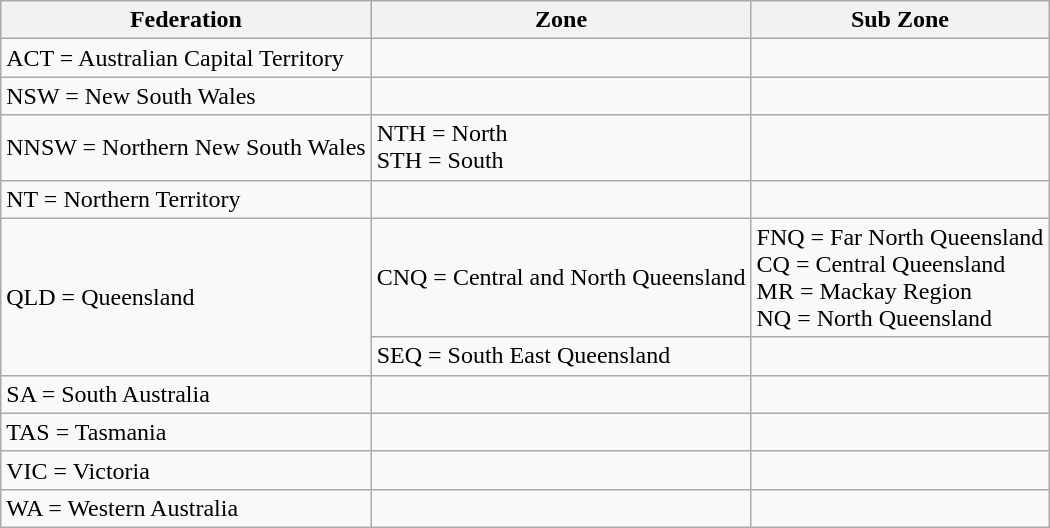<table class="wikitable">
<tr>
<th>Federation</th>
<th>Zone</th>
<th>Sub Zone</th>
</tr>
<tr>
<td>ACT = Australian Capital Territory</td>
<td></td>
<td></td>
</tr>
<tr>
<td>NSW = New South Wales</td>
<td></td>
<td></td>
</tr>
<tr>
<td>NNSW = Northern New South Wales</td>
<td>NTH = North <br> STH = South</td>
<td></td>
</tr>
<tr>
<td>NT = Northern Territory</td>
<td></td>
<td></td>
</tr>
<tr>
<td rowspan=2>QLD = Queensland</td>
<td>CNQ = Central and North Queensland</td>
<td>FNQ = Far North Queensland <br> CQ = Central Queensland <br> MR = Mackay Region <br> NQ = North Queensland</td>
</tr>
<tr>
<td>SEQ = South East Queensland</td>
<td></td>
</tr>
<tr>
<td>SA = South Australia</td>
<td></td>
<td></td>
</tr>
<tr>
<td>TAS = Tasmania</td>
<td></td>
<td></td>
</tr>
<tr>
<td>VIC = Victoria</td>
<td></td>
<td></td>
</tr>
<tr>
<td>WA = Western Australia</td>
<td></td>
<td></td>
</tr>
</table>
